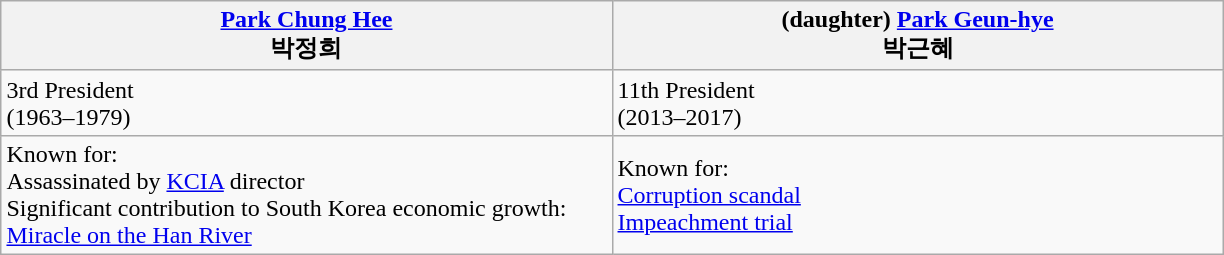<table class="wikitable" style="margin-left: auto; margin-right: auto; border: none;">
<tr>
<th scope="col" style="width: 300pt;"><a href='#'>Park Chung Hee</a><br>박정희<br></th>
<th scope="col" style="width: 300pt;">(daughter) <a href='#'>Park Geun-hye</a><br>박근혜<br></th>
</tr>
<tr>
<td>3rd President<br>(1963–1979)</td>
<td>11th President<br>(2013–2017)</td>
</tr>
<tr>
<td>Known for:<br>Assassinated by <a href='#'>KCIA</a> director<br>Significant contribution to South Korea economic growth: <a href='#'>Miracle on the Han River</a></td>
<td>Known for:<br><a href='#'>Corruption scandal</a><br><a href='#'>Impeachment trial</a></td>
</tr>
</table>
